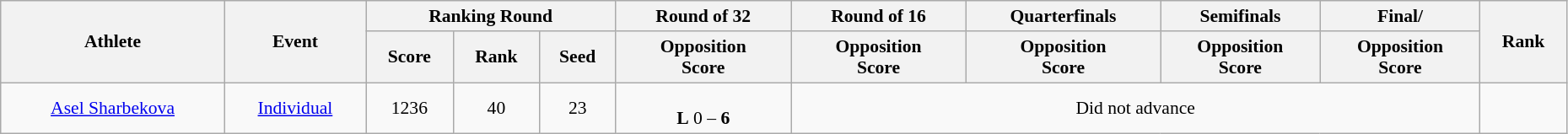<table class="wikitable" width="98%" style="text-align:left; font-size:90%">
<tr>
<th rowspan=2>Athlete</th>
<th rowspan=2>Event</th>
<th colspan=3>Ranking Round</th>
<th>Round of 32</th>
<th>Round of 16</th>
<th>Quarterfinals</th>
<th>Semifinals</th>
<th>Final/</th>
<th rowspan=2>Rank</th>
</tr>
<tr>
<th>Score</th>
<th>Rank</th>
<th>Seed</th>
<th>Opposition<br>Score</th>
<th>Opposition<br>Score</th>
<th>Opposition<br>Score</th>
<th>Opposition<br>Score</th>
<th>Opposition<br>Score</th>
</tr>
<tr align=center>
<td><a href='#'>Asel Sharbekova</a></td>
<td><a href='#'>Individual</a></td>
<td>1236</td>
<td>40 <strong></strong></td>
<td>23</td>
<td><br><strong>L</strong> 0 – <strong>6</strong></td>
<td colspan=4>Did not advance</td>
</tr>
</table>
